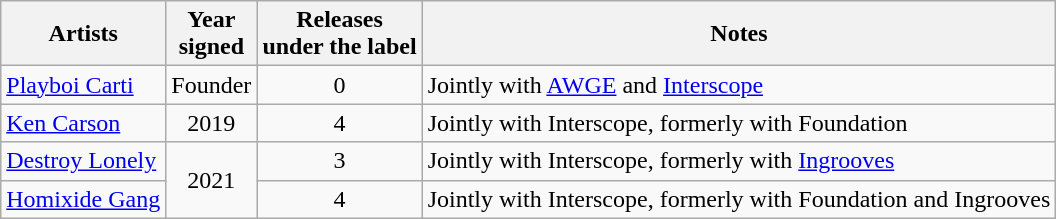<table class="wikitable sortable">
<tr>
<th>Artists</th>
<th>Year<br>signed</th>
<th>Releases<br>under the label</th>
<th class="unsortable">Notes</th>
</tr>
<tr>
<td><a href='#'>Playboi Carti</a></td>
<td style="text-align:center;">Founder</td>
<td style="text-align:center;">0</td>
<td>Jointly with <a href='#'>AWGE</a> and <a href='#'>Interscope</a></td>
</tr>
<tr>
<td><a href='#'>Ken Carson</a></td>
<td style="text-align:center;">2019</td>
<td style="text-align:center;">4</td>
<td>Jointly with Interscope, formerly with Foundation</td>
</tr>
<tr>
<td><a href='#'>Destroy Lonely</a></td>
<td rowspan="2" style="text-align:center;">2021</td>
<td style="text-align:center;">3</td>
<td>Jointly with Interscope, formerly with <a href='#'>Ingrooves</a></td>
</tr>
<tr>
<td><a href='#'>Homixide Gang</a></td>
<td style="text-align:center;">4</td>
<td>Jointly with Interscope, formerly with Foundation and Ingrooves</td>
</tr>
</table>
